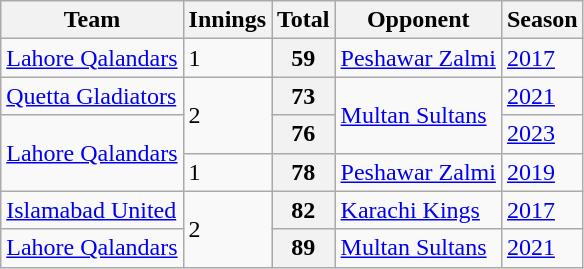<table class="wikitable">
<tr>
<th>Team</th>
<th>Innings</th>
<th>Total</th>
<th>Opponent</th>
<th>Season</th>
</tr>
<tr>
<td><a href='#'>Lahore Qalandars</a></td>
<td>1</td>
<th>59</th>
<td><a href='#'>Peshawar Zalmi</a></td>
<td><a href='#'>2017</a></td>
</tr>
<tr>
<td><a href='#'>Quetta Gladiators</a></td>
<td rowspan="2">2</td>
<th>73</th>
<td rowspan="2"><a href='#'>Multan Sultans</a></td>
<td><a href='#'>2021</a></td>
</tr>
<tr>
<td rowspan="2"><a href='#'>Lahore Qalandars</a></td>
<th>76</th>
<td><a href='#'>2023</a></td>
</tr>
<tr>
<td>1</td>
<th>78</th>
<td><a href='#'>Peshawar Zalmi</a></td>
<td><a href='#'>2019</a></td>
</tr>
<tr>
<td><a href='#'>Islamabad United</a></td>
<td rowspan="2">2</td>
<th>82</th>
<td><a href='#'>Karachi Kings</a></td>
<td><a href='#'>2017</a></td>
</tr>
<tr>
<td><a href='#'>Lahore Qalandars</a></td>
<th>89</th>
<td><a href='#'>Multan Sultans</a></td>
<td><a href='#'>2021</a></td>
</tr>
</table>
